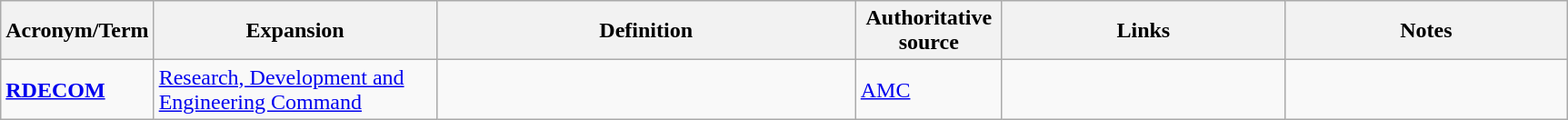<table class="wikitable">
<tr>
<th width="100">Acronym/Term</th>
<th width="200">Expansion</th>
<th width="300">Definition</th>
<th width="100">Authoritative source</th>
<th width="200">Links</th>
<th width="200">Notes</th>
</tr>
<tr>
<td><strong><a href='#'>RDECOM</a></strong></td>
<td><a href='#'>Research, Development and Engineering Command</a></td>
<td></td>
<td><a href='#'>AMC</a></td>
<td></td>
<td></td>
</tr>
</table>
